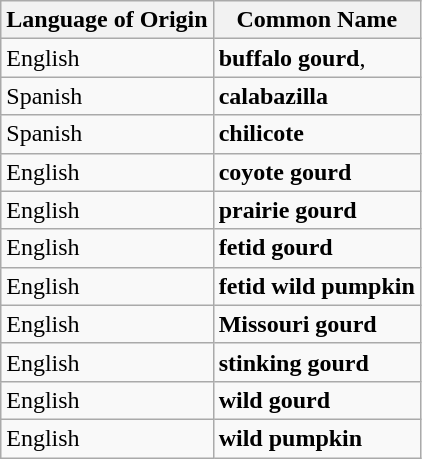<table class=wikitable>
<tr>
<th>Language of Origin</th>
<th>Common Name</th>
</tr>
<tr>
<td>English</td>
<td><strong>buffalo gourd</strong>,</td>
</tr>
<tr>
<td>Spanish</td>
<td><strong>calabazilla</strong> </td>
</tr>
<tr>
<td>Spanish</td>
<td><strong>chilicote</strong>  </td>
</tr>
<tr>
<td>English</td>
<td><strong>coyote gourd</strong> </td>
</tr>
<tr>
<td>English</td>
<td><strong>prairie gourd</strong> </td>
</tr>
<tr>
<td>English</td>
<td><strong>fetid gourd</strong> </td>
</tr>
<tr>
<td>English</td>
<td><strong>fetid wild pumpkin</strong> </td>
</tr>
<tr>
<td>English</td>
<td><strong>Missouri gourd</strong> </td>
</tr>
<tr>
<td>English</td>
<td><strong>stinking gourd</strong></td>
</tr>
<tr>
<td>English</td>
<td><strong>wild gourd</strong> </td>
</tr>
<tr>
<td>English</td>
<td><strong>wild pumpkin</strong> </td>
</tr>
</table>
